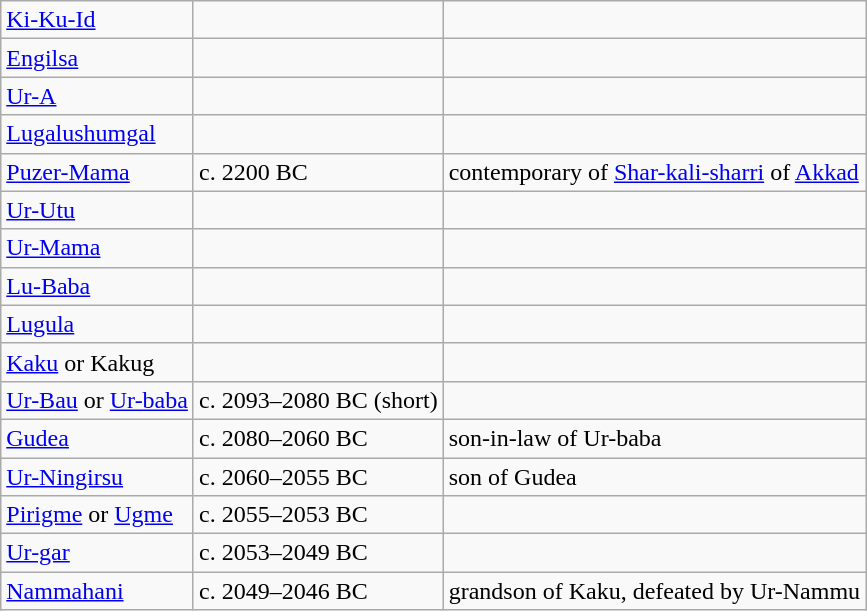<table class=wikitable>
<tr>
<td><a href='#'>Ki-Ku-Id</a></td>
<td></td>
<td></td>
</tr>
<tr>
<td><a href='#'>Engilsa</a></td>
<td></td>
<td></td>
</tr>
<tr>
<td><a href='#'>Ur-A</a></td>
<td></td>
<td></td>
</tr>
<tr>
<td><a href='#'>Lugalushumgal</a></td>
<td></td>
<td></td>
</tr>
<tr>
<td><a href='#'>Puzer-Mama</a></td>
<td>c. 2200 BC</td>
<td>contemporary of <a href='#'>Shar-kali-sharri</a> of <a href='#'>Akkad</a></td>
</tr>
<tr>
<td><a href='#'>Ur-Utu</a></td>
<td></td>
<td></td>
</tr>
<tr>
<td><a href='#'>Ur-Mama</a></td>
<td></td>
<td></td>
</tr>
<tr>
<td><a href='#'>Lu-Baba</a></td>
<td></td>
<td></td>
</tr>
<tr>
<td><a href='#'>Lugula</a></td>
<td></td>
<td></td>
</tr>
<tr>
<td><a href='#'>Kaku</a> or Kakug</td>
<td></td>
<td></td>
</tr>
<tr>
<td><a href='#'>Ur-Bau</a> or <a href='#'>Ur-baba</a></td>
<td>c. 2093–2080 BC (short)</td>
<td></td>
</tr>
<tr>
<td><a href='#'>Gudea</a></td>
<td>c. 2080–2060 BC</td>
<td>son-in-law of Ur-baba</td>
</tr>
<tr>
<td><a href='#'>Ur-Ningirsu</a></td>
<td>c. 2060–2055 BC</td>
<td>son of Gudea</td>
</tr>
<tr>
<td><a href='#'>Pirigme</a> or <a href='#'>Ugme</a></td>
<td>c. 2055–2053 BC</td>
<td></td>
</tr>
<tr>
<td><a href='#'>Ur-gar</a></td>
<td>c. 2053–2049 BC</td>
<td></td>
</tr>
<tr>
<td><a href='#'>Nammahani</a></td>
<td>c. 2049–2046 BC</td>
<td>grandson of Kaku, defeated by Ur-Nammu</td>
</tr>
</table>
